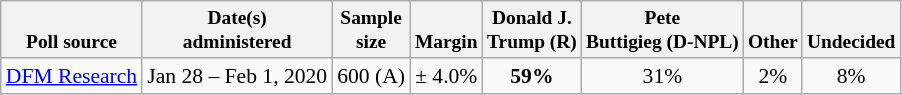<table class="wikitable" style="font-size:90%;text-align:center;">
<tr valign=bottom style="font-size:90%;">
<th>Poll source</th>
<th>Date(s)<br>administered</th>
<th>Sample<br>size</th>
<th>Margin<br></th>
<th>Donald J.<br>Trump (R)</th>
<th>Pete<br>Buttigieg (D-NPL)</th>
<th>Other</th>
<th>Undecided</th>
</tr>
<tr>
<td style="text-align:left;"><a href='#'>DFM Research</a></td>
<td>Jan 28 – Feb 1, 2020</td>
<td>600 (A)</td>
<td>± 4.0%</td>
<td><strong>59%</strong></td>
<td>31%</td>
<td>2%</td>
<td>8%</td>
</tr>
</table>
